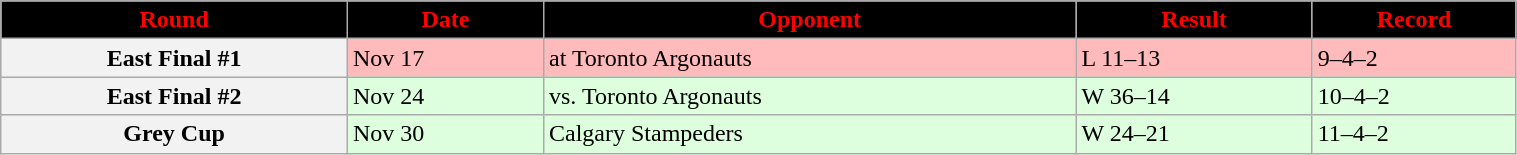<table class="wikitable" width="80%">
<tr align="center"  style="background:black;color:red;">
<td><strong>Round</strong></td>
<td><strong>Date</strong></td>
<td><strong>Opponent</strong></td>
<td><strong>Result</strong></td>
<td><strong>Record</strong></td>
</tr>
<tr style="background:#ffbbbb">
<th>East Final #1</th>
<td>Nov 17</td>
<td>at Toronto Argonauts</td>
<td>L 11–13</td>
<td>9–4–2</td>
</tr>
<tr style="background:#ddffdd">
<th>East Final #2</th>
<td>Nov 24</td>
<td>vs. Toronto Argonauts</td>
<td>W 36–14</td>
<td>10–4–2</td>
</tr>
<tr style="background:#ddffdd">
<th>Grey Cup</th>
<td>Nov 30</td>
<td>Calgary Stampeders</td>
<td>W 24–21</td>
<td>11–4–2</td>
</tr>
</table>
